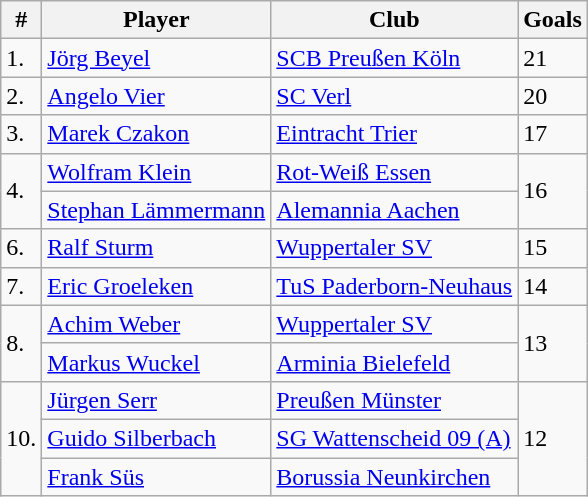<table class="wikitable">
<tr>
<th>#</th>
<th>Player</th>
<th>Club</th>
<th>Goals</th>
</tr>
<tr>
<td>1.</td>
<td> <a href='#'>Jörg Beyel</a></td>
<td><a href='#'>SCB Preußen Köln</a></td>
<td>21</td>
</tr>
<tr>
<td>2.</td>
<td> <a href='#'>Angelo Vier</a></td>
<td><a href='#'>SC Verl</a></td>
<td>20</td>
</tr>
<tr>
<td>3.</td>
<td> <a href='#'>Marek Czakon</a></td>
<td><a href='#'>Eintracht Trier</a></td>
<td>17</td>
</tr>
<tr>
<td rowspan="2">4.</td>
<td> <a href='#'>Wolfram Klein</a></td>
<td><a href='#'>Rot-Weiß Essen</a></td>
<td rowspan="2">16</td>
</tr>
<tr>
<td> <a href='#'>Stephan Lämmermann</a></td>
<td><a href='#'>Alemannia Aachen</a></td>
</tr>
<tr>
<td>6.</td>
<td> <a href='#'>Ralf Sturm</a></td>
<td><a href='#'>Wuppertaler SV</a></td>
<td>15</td>
</tr>
<tr>
<td>7.</td>
<td> <a href='#'>Eric Groeleken</a></td>
<td><a href='#'>TuS Paderborn-Neuhaus</a></td>
<td>14</td>
</tr>
<tr>
<td rowspan="2">8.</td>
<td> <a href='#'>Achim Weber</a></td>
<td><a href='#'>Wuppertaler SV</a></td>
<td rowspan="2">13</td>
</tr>
<tr>
<td> <a href='#'>Markus Wuckel</a></td>
<td><a href='#'>Arminia Bielefeld</a></td>
</tr>
<tr>
<td rowspan="3">10.</td>
<td> <a href='#'>Jürgen Serr</a></td>
<td><a href='#'>Preußen Münster</a></td>
<td rowspan="3">12</td>
</tr>
<tr>
<td> <a href='#'>Guido Silberbach</a></td>
<td><a href='#'>SG Wattenscheid 09 (A)</a></td>
</tr>
<tr>
<td> <a href='#'>Frank Süs</a></td>
<td><a href='#'>Borussia Neunkirchen</a></td>
</tr>
</table>
